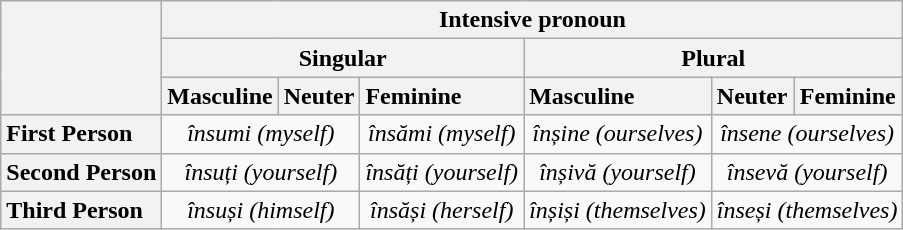<table class="wikitable" style="text-align: center;">
<tr>
<th rowspan="3"></th>
<th colspan="6">Intensive pronoun</th>
</tr>
<tr>
<th colspan="3">Singular</th>
<th colspan="3">Plural</th>
</tr>
<tr>
<th style="text-align: left;">Masculine</th>
<th style="text-align: left;">Neuter</th>
<th style="text-align: left;">Feminine</th>
<th style="text-align: left;">Masculine</th>
<th style="text-align: left;">Neuter</th>
<th style="text-align: left;">Feminine</th>
</tr>
<tr>
<th style="text-align: left;">First Person</th>
<td colspan="2"><em>însumi (myself)</em></td>
<td><em>însămi (myself)</em></td>
<td><em>înșine (ourselves)</em></td>
<td colspan="2"><em>însene (ourselves)</em></td>
</tr>
<tr>
<th style="text-align: left;">Second Person</th>
<td colspan="2"><em>însuți (yourself)</em></td>
<td><em>însăți (yourself)</em></td>
<td><em>înșivă (yourself)</em></td>
<td colspan="2"><em>însevă (yourself)</em></td>
</tr>
<tr>
<th style="text-align: left;">Third Person</th>
<td colspan="2"><em>însuși (himself)</em></td>
<td><em>însăși (herself)</em></td>
<td><em>înșiși (themselves)</em></td>
<td colspan="2"><em>înseși (themselves)</em></td>
</tr>
</table>
